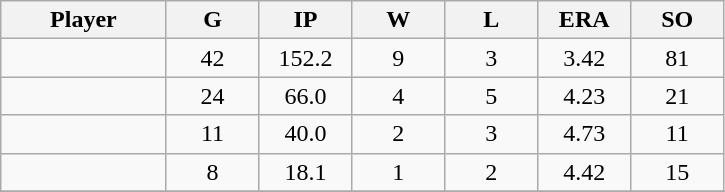<table class="wikitable sortable">
<tr>
<th bgcolor="#DDDDFF" width="16%">Player</th>
<th bgcolor="#DDDDFF" width="9%">G</th>
<th bgcolor="#DDDDFF" width="9%">IP</th>
<th bgcolor="#DDDDFF" width="9%">W</th>
<th bgcolor="#DDDDFF" width="9%">L</th>
<th bgcolor="#DDDDFF" width="9%">ERA</th>
<th bgcolor="#DDDDFF" width="9%">SO</th>
</tr>
<tr align="center">
<td></td>
<td>42</td>
<td>152.2</td>
<td>9</td>
<td>3</td>
<td>3.42</td>
<td>81</td>
</tr>
<tr align="center">
<td></td>
<td>24</td>
<td>66.0</td>
<td>4</td>
<td>5</td>
<td>4.23</td>
<td>21</td>
</tr>
<tr align="center">
<td></td>
<td>11</td>
<td>40.0</td>
<td>2</td>
<td>3</td>
<td>4.73</td>
<td>11</td>
</tr>
<tr align="center">
<td></td>
<td>8</td>
<td>18.1</td>
<td>1</td>
<td>2</td>
<td>4.42</td>
<td>15</td>
</tr>
<tr align="center">
</tr>
</table>
